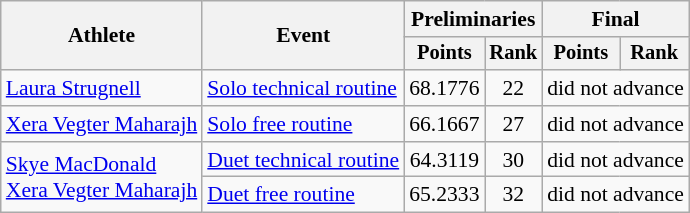<table class="wikitable" style="font-size:90%">
<tr>
<th rowspan="2">Athlete</th>
<th rowspan="2">Event</th>
<th colspan="2">Preliminaries</th>
<th colspan="2">Final</th>
</tr>
<tr style="font-size:95%">
<th>Points</th>
<th>Rank</th>
<th>Points</th>
<th>Rank</th>
</tr>
<tr align="center">
<td align="left"><a href='#'>Laura Strugnell</a></td>
<td align="left"><a href='#'>Solo technical routine</a></td>
<td>68.1776</td>
<td>22</td>
<td colspan=4>did not advance</td>
</tr>
<tr align="center">
<td align="left"><a href='#'>Xera Vegter Maharajh</a></td>
<td align="left"><a href='#'>Solo free routine</a></td>
<td>66.1667</td>
<td>27</td>
<td colspan=4>did not advance</td>
</tr>
<tr align="center">
<td align="left" rowspan=2><a href='#'>Skye MacDonald</a><br><a href='#'>Xera Vegter Maharajh</a></td>
<td align="left"><a href='#'>Duet technical routine</a></td>
<td>64.3119</td>
<td>30</td>
<td colspan=2>did not advance</td>
</tr>
<tr align="center">
<td align="left"><a href='#'>Duet free routine</a></td>
<td>65.2333</td>
<td>32</td>
<td colspan=2>did not advance</td>
</tr>
</table>
